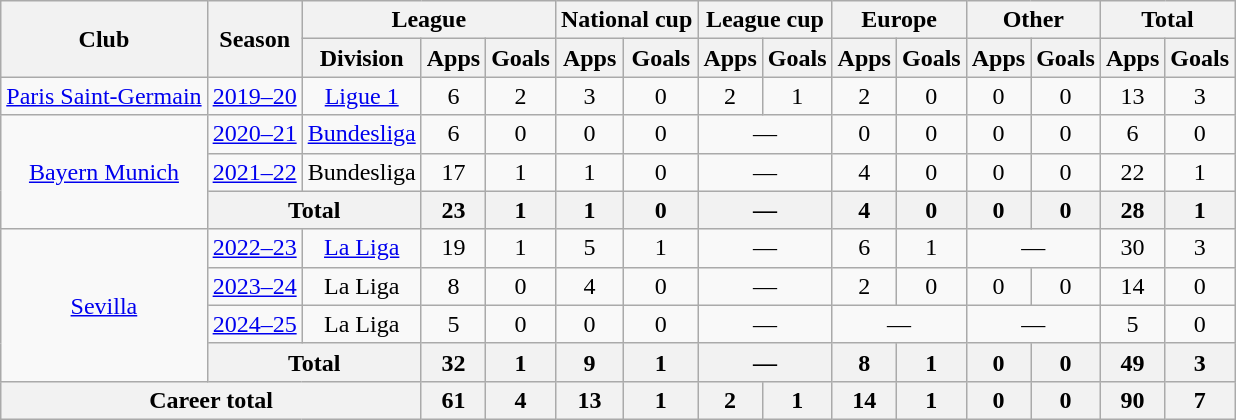<table class="wikitable" style="text-align: center;">
<tr>
<th rowspan="2">Club</th>
<th rowspan="2">Season</th>
<th colspan="3">League</th>
<th colspan="2">National cup</th>
<th colspan="2">League cup</th>
<th colspan="2">Europe</th>
<th colspan="2">Other</th>
<th colspan="2">Total</th>
</tr>
<tr>
<th>Division</th>
<th>Apps</th>
<th>Goals</th>
<th>Apps</th>
<th>Goals</th>
<th>Apps</th>
<th>Goals</th>
<th>Apps</th>
<th>Goals</th>
<th>Apps</th>
<th>Goals</th>
<th>Apps</th>
<th>Goals</th>
</tr>
<tr>
<td><a href='#'>Paris Saint-Germain</a></td>
<td><a href='#'>2019–20</a></td>
<td><a href='#'>Ligue 1</a></td>
<td>6</td>
<td>2</td>
<td>3</td>
<td>0</td>
<td>2</td>
<td>1</td>
<td>2</td>
<td>0</td>
<td>0</td>
<td>0</td>
<td>13</td>
<td>3</td>
</tr>
<tr>
<td rowspan="3"><a href='#'>Bayern Munich</a></td>
<td><a href='#'>2020–21</a></td>
<td><a href='#'>Bundesliga</a></td>
<td>6</td>
<td>0</td>
<td>0</td>
<td>0</td>
<td colspan="2">—</td>
<td>0</td>
<td>0</td>
<td>0</td>
<td>0</td>
<td>6</td>
<td>0</td>
</tr>
<tr>
<td><a href='#'>2021–22</a></td>
<td>Bundesliga</td>
<td>17</td>
<td>1</td>
<td>1</td>
<td>0</td>
<td colspan="2">—</td>
<td>4</td>
<td>0</td>
<td>0</td>
<td>0</td>
<td>22</td>
<td>1</td>
</tr>
<tr>
<th colspan="2">Total</th>
<th>23</th>
<th>1</th>
<th>1</th>
<th>0</th>
<th colspan="2">—</th>
<th>4</th>
<th>0</th>
<th>0</th>
<th>0</th>
<th>28</th>
<th>1</th>
</tr>
<tr>
<td rowspan="4"><a href='#'>Sevilla</a></td>
<td><a href='#'>2022–23</a></td>
<td><a href='#'>La Liga</a></td>
<td>19</td>
<td>1</td>
<td>5</td>
<td>1</td>
<td colspan="2">—</td>
<td>6</td>
<td>1</td>
<td colspan="2">—</td>
<td>30</td>
<td>3</td>
</tr>
<tr>
<td><a href='#'>2023–24</a></td>
<td>La Liga</td>
<td>8</td>
<td>0</td>
<td>4</td>
<td>0</td>
<td colspan="2">—</td>
<td>2</td>
<td>0</td>
<td>0</td>
<td>0</td>
<td>14</td>
<td>0</td>
</tr>
<tr>
<td><a href='#'>2024–25</a></td>
<td>La Liga</td>
<td>5</td>
<td>0</td>
<td>0</td>
<td>0</td>
<td colspan="2">—</td>
<td colspan="2">—</td>
<td colspan="2">—</td>
<td>5</td>
<td>0</td>
</tr>
<tr>
<th colspan="2">Total</th>
<th>32</th>
<th>1</th>
<th>9</th>
<th>1</th>
<th colspan="2">—</th>
<th>8</th>
<th>1</th>
<th>0</th>
<th>0</th>
<th>49</th>
<th>3</th>
</tr>
<tr>
<th colspan="3">Career total</th>
<th>61</th>
<th>4</th>
<th>13</th>
<th>1</th>
<th>2</th>
<th>1</th>
<th>14</th>
<th>1</th>
<th>0</th>
<th>0</th>
<th>90</th>
<th>7</th>
</tr>
</table>
